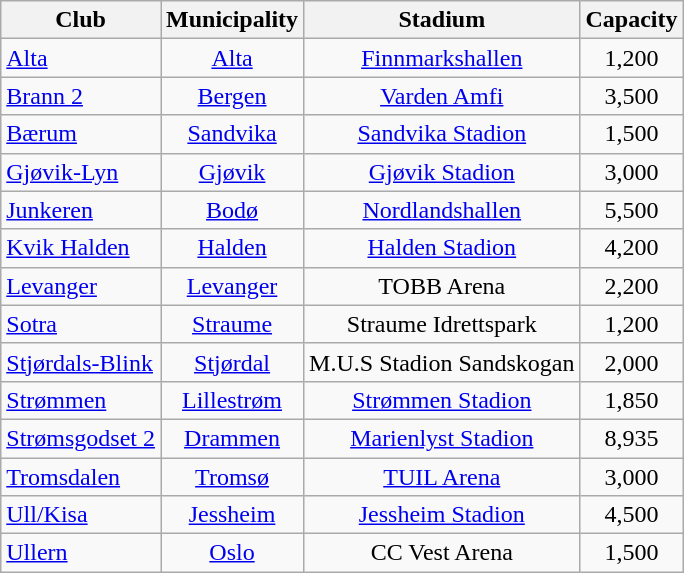<table class="wikitable sortable" style="text-align:center;">
<tr>
<th>Club</th>
<th>Municipality</th>
<th>Stadium</th>
<th>Capacity</th>
</tr>
<tr>
<td style="text-align:left;"><a href='#'>Alta</a></td>
<td><a href='#'>Alta</a></td>
<td><a href='#'>Finnmarkshallen</a></td>
<td>1,200</td>
</tr>
<tr>
<td style="text-align:left;"><a href='#'>Brann 2</a></td>
<td><a href='#'>Bergen</a></td>
<td><a href='#'>Varden Amfi</a></td>
<td>3,500</td>
</tr>
<tr>
<td style="text-align:left;"><a href='#'>Bærum</a></td>
<td><a href='#'>Sandvika</a></td>
<td><a href='#'>Sandvika Stadion</a></td>
<td>1,500</td>
</tr>
<tr>
<td style="text-align:left;"><a href='#'>Gjøvik-Lyn</a></td>
<td><a href='#'>Gjøvik</a></td>
<td><a href='#'>Gjøvik Stadion</a></td>
<td>3,000</td>
</tr>
<tr>
<td style="text-align:left;"><a href='#'>Junkeren</a></td>
<td><a href='#'>Bodø</a></td>
<td><a href='#'>Nordlandshallen</a></td>
<td>5,500</td>
</tr>
<tr>
<td style="text-align:left;"><a href='#'>Kvik Halden</a></td>
<td><a href='#'>Halden</a></td>
<td><a href='#'>Halden Stadion</a></td>
<td>4,200</td>
</tr>
<tr>
<td style="text-align:left;"><a href='#'>Levanger</a></td>
<td><a href='#'>Levanger</a></td>
<td>TOBB Arena</td>
<td>2,200</td>
</tr>
<tr>
<td style="text-align:left;"><a href='#'>Sotra</a></td>
<td><a href='#'>Straume</a></td>
<td>Straume Idrettspark</td>
<td>1,200</td>
</tr>
<tr>
<td style="text-align:left;"><a href='#'>Stjørdals-Blink</a></td>
<td><a href='#'>Stjørdal</a></td>
<td>M.U.S Stadion Sandskogan</td>
<td>2,000</td>
</tr>
<tr>
<td style="text-align:left;"><a href='#'>Strømmen</a></td>
<td><a href='#'>Lillestrøm</a></td>
<td><a href='#'>Strømmen Stadion</a></td>
<td>1,850</td>
</tr>
<tr>
<td style="text-align:left;"><a href='#'>Strømsgodset 2</a></td>
<td><a href='#'>Drammen</a></td>
<td><a href='#'>Marienlyst Stadion</a></td>
<td>8,935</td>
</tr>
<tr>
<td style="text-align:left;"><a href='#'>Tromsdalen</a></td>
<td><a href='#'>Tromsø</a></td>
<td><a href='#'>TUIL Arena</a></td>
<td>3,000</td>
</tr>
<tr>
<td style="text-align:left;"><a href='#'>Ull/Kisa</a></td>
<td><a href='#'>Jessheim</a></td>
<td><a href='#'>Jessheim Stadion</a></td>
<td>4,500</td>
</tr>
<tr>
<td style="text-align:left;"><a href='#'>Ullern</a></td>
<td><a href='#'>Oslo</a></td>
<td>CC Vest Arena</td>
<td>1,500</td>
</tr>
</table>
